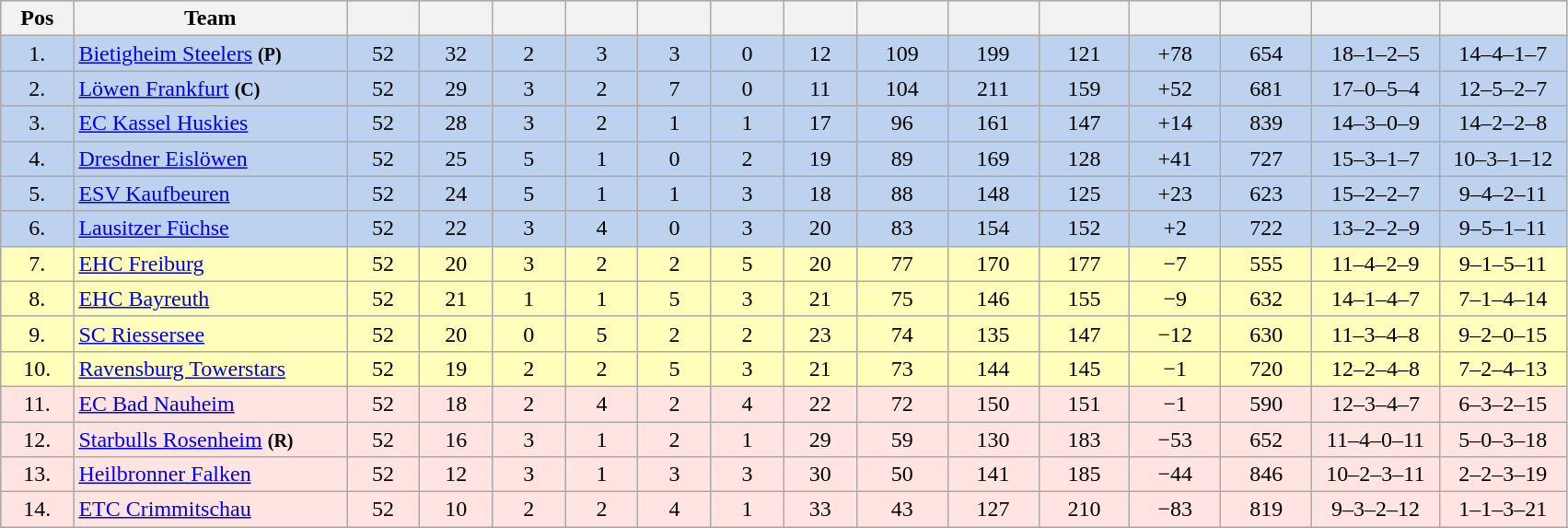<table class="wikitable" style="text-align:center; background:#BCD2EE;">
<tr style="background:#E0E0E0">
<th style="width:4%" class="unsortable">Pos</th>
<th style="width:15%">Team</th>
<th style="width:4%"></th>
<th style="width:4%"></th>
<th style="width:4%"></th>
<th style="width:4%"></th>
<th style="width:4%"></th>
<th style="width:4%"></th>
<th style="width:4%"></th>
<th style="width:5%"></th>
<th style="width:5%"></th>
<th style="width:5%"></th>
<th style="width:5%"></th>
<th style="width:5%"></th>
<th style="width:7%"></th>
<th style="width:7%"></th>
</tr>
<tr>
<td>1.</td>
<td style="text-align:left"><a href='#'>Bietigheim Steelers</a> <small><strong>(P)</strong></small></td>
<td>52</td>
<td>32</td>
<td>2</td>
<td>3</td>
<td>3</td>
<td>0</td>
<td>12</td>
<td>109</td>
<td>199</td>
<td>121</td>
<td>+78</td>
<td>654</td>
<td>18–1–2–5</td>
<td>14–4–1–7</td>
</tr>
<tr>
<td>2.</td>
<td style="text-align:left"><a href='#'>Löwen Frankfurt</a> <small><strong>(C)</strong></small></td>
<td>52</td>
<td>29</td>
<td>3</td>
<td>2</td>
<td>7</td>
<td>0</td>
<td>11</td>
<td>104</td>
<td>211</td>
<td>159</td>
<td>+52</td>
<td>681</td>
<td>17–0–5–4</td>
<td>12–5–2–7</td>
</tr>
<tr>
<td>3.</td>
<td style="text-align:left"><a href='#'>EC Kassel Huskies</a></td>
<td>52</td>
<td>28</td>
<td>3</td>
<td>2</td>
<td>1</td>
<td>1</td>
<td>17</td>
<td>96</td>
<td>161</td>
<td>147</td>
<td>+14</td>
<td>839</td>
<td>14–3–0–9</td>
<td>14–2–2–8</td>
</tr>
<tr>
<td>4.</td>
<td style="text-align:left"><a href='#'>Dresdner Eislöwen</a></td>
<td>52</td>
<td>25</td>
<td>5</td>
<td>1</td>
<td>0</td>
<td>2</td>
<td>19</td>
<td>89</td>
<td>169</td>
<td>128</td>
<td>+41</td>
<td>727</td>
<td>15–3–1–7</td>
<td>10–3–1–12</td>
</tr>
<tr>
<td>5.</td>
<td style="text-align:left"><a href='#'>ESV Kaufbeuren</a></td>
<td>52</td>
<td>24</td>
<td>5</td>
<td>1</td>
<td>1</td>
<td>3</td>
<td>18</td>
<td>88</td>
<td>148</td>
<td>125</td>
<td>+23</td>
<td>623</td>
<td>15–2–2–7</td>
<td>9–4–2–11</td>
</tr>
<tr>
<td>6.</td>
<td style="text-align:left"><a href='#'>Lausitzer Füchse</a></td>
<td>52</td>
<td>22</td>
<td>3</td>
<td>4</td>
<td>0</td>
<td>3</td>
<td>20</td>
<td>83</td>
<td>154</td>
<td>152</td>
<td>+2</td>
<td>722</td>
<td>13–2–2–9</td>
<td>9–5–1–11</td>
</tr>
<tr style="background:#FFFFBB">
<td>7.</td>
<td style="text-align:left"><a href='#'>EHC Freiburg</a></td>
<td>52</td>
<td>20</td>
<td>3</td>
<td>2</td>
<td>2</td>
<td>5</td>
<td>20</td>
<td>77</td>
<td>170</td>
<td>177</td>
<td>−7</td>
<td>555</td>
<td>11–4–2–9</td>
<td>9–1–5–11</td>
</tr>
<tr style="background:#FFFFBB">
<td>8.</td>
<td style="text-align:left"><a href='#'>EHC Bayreuth</a></td>
<td>52</td>
<td>21</td>
<td>1</td>
<td>1</td>
<td>5</td>
<td>3</td>
<td>21</td>
<td>75</td>
<td>146</td>
<td>155</td>
<td>−9</td>
<td>632</td>
<td>14–1–4–7</td>
<td>7–1–4–14</td>
</tr>
<tr style="background:#FFFFBB">
<td>9.</td>
<td style="text-align:left"><a href='#'>SC Riessersee</a></td>
<td>52</td>
<td>20</td>
<td>0</td>
<td>5</td>
<td>2</td>
<td>2</td>
<td>23</td>
<td>74</td>
<td>135</td>
<td>147</td>
<td>−12</td>
<td>630</td>
<td>11–3–4–8</td>
<td>9–2–0–15</td>
</tr>
<tr style="background:#FFFFBB">
<td>10.</td>
<td style="text-align:left"><a href='#'>Ravensburg Towerstars</a></td>
<td>52</td>
<td>19</td>
<td>2</td>
<td>2</td>
<td>5</td>
<td>3</td>
<td>21</td>
<td>73</td>
<td>144</td>
<td>145</td>
<td>−1</td>
<td>720</td>
<td>12–2–4–8</td>
<td>7–2–4–13</td>
</tr>
<tr style="background:#FFE4E1">
<td>11.</td>
<td style="text-align:left"><a href='#'>EC Bad Nauheim</a></td>
<td>52</td>
<td>18</td>
<td>2</td>
<td>4</td>
<td>2</td>
<td>4</td>
<td>22</td>
<td>72</td>
<td>150</td>
<td>151</td>
<td>−1</td>
<td>590</td>
<td>12–3–4–7</td>
<td>6–3–2–15</td>
</tr>
<tr style="background:#FFE4E1">
<td>12.</td>
<td style="text-align:left"><a href='#'>Starbulls Rosenheim</a> <small><strong>(R)</strong></small></td>
<td>52</td>
<td>16</td>
<td>3</td>
<td>1</td>
<td>2</td>
<td>1</td>
<td>29</td>
<td>59</td>
<td>130</td>
<td>183</td>
<td>−53</td>
<td>652</td>
<td>11–4–0–11</td>
<td>5–0–3–18</td>
</tr>
<tr style="background:#FFE4E1">
<td>13.</td>
<td style="text-align:left"><a href='#'>Heilbronner Falken</a></td>
<td>52</td>
<td>12</td>
<td>3</td>
<td>1</td>
<td>3</td>
<td>3</td>
<td>30</td>
<td>50</td>
<td>141</td>
<td>185</td>
<td>−44</td>
<td>846</td>
<td>10–2–3–11</td>
<td>2–2–3–19</td>
</tr>
<tr style="background:#FFE4E1">
<td>14.</td>
<td style="text-align:left"><a href='#'>ETC Crimmitschau</a></td>
<td>52</td>
<td>10</td>
<td>2</td>
<td>2</td>
<td>4</td>
<td>1</td>
<td>33</td>
<td>43</td>
<td>127</td>
<td>210</td>
<td>−83</td>
<td>819</td>
<td>9–3–2–12</td>
<td>1–1–3–21</td>
</tr>
</table>
